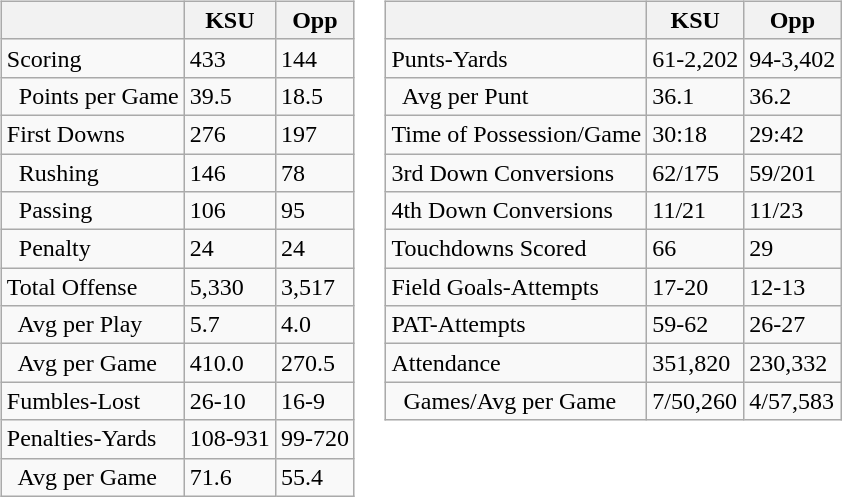<table>
<tr>
<td valign="top"><br><table class="wikitable" style="white-space:nowrap;">
<tr>
<th></th>
<th><strong>KSU</strong></th>
<th>Opp</th>
</tr>
<tr>
<td>Scoring</td>
<td>433</td>
<td>144</td>
</tr>
<tr>
<td>  Points per Game</td>
<td>39.5</td>
<td>18.5</td>
</tr>
<tr>
<td>First Downs</td>
<td>276</td>
<td>197</td>
</tr>
<tr>
<td>  Rushing</td>
<td>146</td>
<td>78</td>
</tr>
<tr>
<td>  Passing</td>
<td>106</td>
<td>95</td>
</tr>
<tr>
<td>  Penalty</td>
<td>24</td>
<td>24</td>
</tr>
<tr>
<td>Total Offense</td>
<td>5,330</td>
<td>3,517</td>
</tr>
<tr>
<td>  Avg per Play</td>
<td>5.7</td>
<td>4.0</td>
</tr>
<tr>
<td>  Avg per Game</td>
<td>410.0</td>
<td>270.5</td>
</tr>
<tr>
<td>Fumbles-Lost</td>
<td>26-10</td>
<td>16-9</td>
</tr>
<tr>
<td>Penalties-Yards</td>
<td>108-931</td>
<td>99-720</td>
</tr>
<tr>
<td>  Avg per Game</td>
<td>71.6</td>
<td>55.4</td>
</tr>
</table>
</td>
<td valign="top"><br><table class="wikitable" style="white-space:nowrap;">
<tr>
<th></th>
<th><strong>KSU</strong></th>
<th>Opp</th>
</tr>
<tr>
<td>Punts-Yards</td>
<td>61-2,202</td>
<td>94-3,402</td>
</tr>
<tr>
<td>  Avg per Punt</td>
<td>36.1</td>
<td>36.2</td>
</tr>
<tr>
<td>Time of Possession/Game</td>
<td>30:18</td>
<td>29:42</td>
</tr>
<tr>
<td>3rd Down Conversions</td>
<td>62/175</td>
<td>59/201</td>
</tr>
<tr>
<td>4th Down Conversions</td>
<td>11/21</td>
<td>11/23</td>
</tr>
<tr>
<td>Touchdowns Scored</td>
<td>66</td>
<td>29</td>
</tr>
<tr>
<td>Field Goals-Attempts</td>
<td>17-20</td>
<td>12-13</td>
</tr>
<tr>
<td>PAT-Attempts</td>
<td>59-62</td>
<td>26-27</td>
</tr>
<tr>
<td>Attendance</td>
<td>351,820</td>
<td>230,332</td>
</tr>
<tr>
<td>  Games/Avg per Game</td>
<td>7/50,260</td>
<td>4/57,583</td>
</tr>
</table>
</td>
</tr>
</table>
